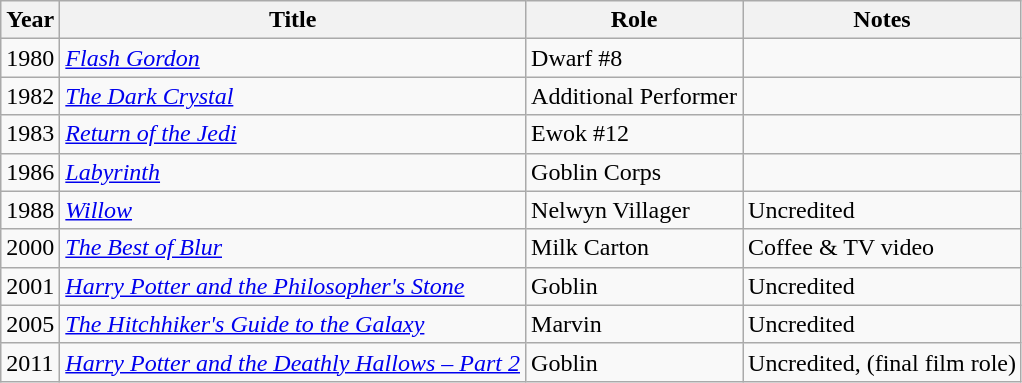<table class="wikitable sortable">
<tr>
<th>Year</th>
<th>Title</th>
<th>Role</th>
<th class="unsortable">Notes</th>
</tr>
<tr>
<td>1980</td>
<td><em><a href='#'>Flash Gordon</a></em></td>
<td>Dwarf #8</td>
<td></td>
</tr>
<tr>
<td>1982</td>
<td><em><a href='#'>The Dark Crystal</a></em></td>
<td>Additional Performer</td>
<td></td>
</tr>
<tr>
<td>1983</td>
<td><em><a href='#'>Return of the Jedi</a></em></td>
<td>Ewok #12</td>
<td></td>
</tr>
<tr>
<td>1986</td>
<td><em><a href='#'>Labyrinth</a></em></td>
<td>Goblin Corps</td>
<td></td>
</tr>
<tr>
<td>1988</td>
<td><em><a href='#'>Willow</a></em></td>
<td>Nelwyn Villager</td>
<td>Uncredited</td>
</tr>
<tr>
<td>2000</td>
<td><em><a href='#'>The Best of Blur</a></em></td>
<td>Milk Carton</td>
<td>Coffee & TV video</td>
</tr>
<tr>
<td>2001</td>
<td><em><a href='#'>Harry Potter and the Philosopher's Stone</a></em></td>
<td>Goblin</td>
<td>Uncredited</td>
</tr>
<tr>
<td>2005</td>
<td><em><a href='#'>The Hitchhiker's Guide to the Galaxy</a></em></td>
<td>Marvin</td>
<td>Uncredited</td>
</tr>
<tr>
<td>2011</td>
<td><em><a href='#'>Harry Potter and the Deathly Hallows – Part 2</a></em></td>
<td>Goblin</td>
<td>Uncredited, (final film role)</td>
</tr>
</table>
